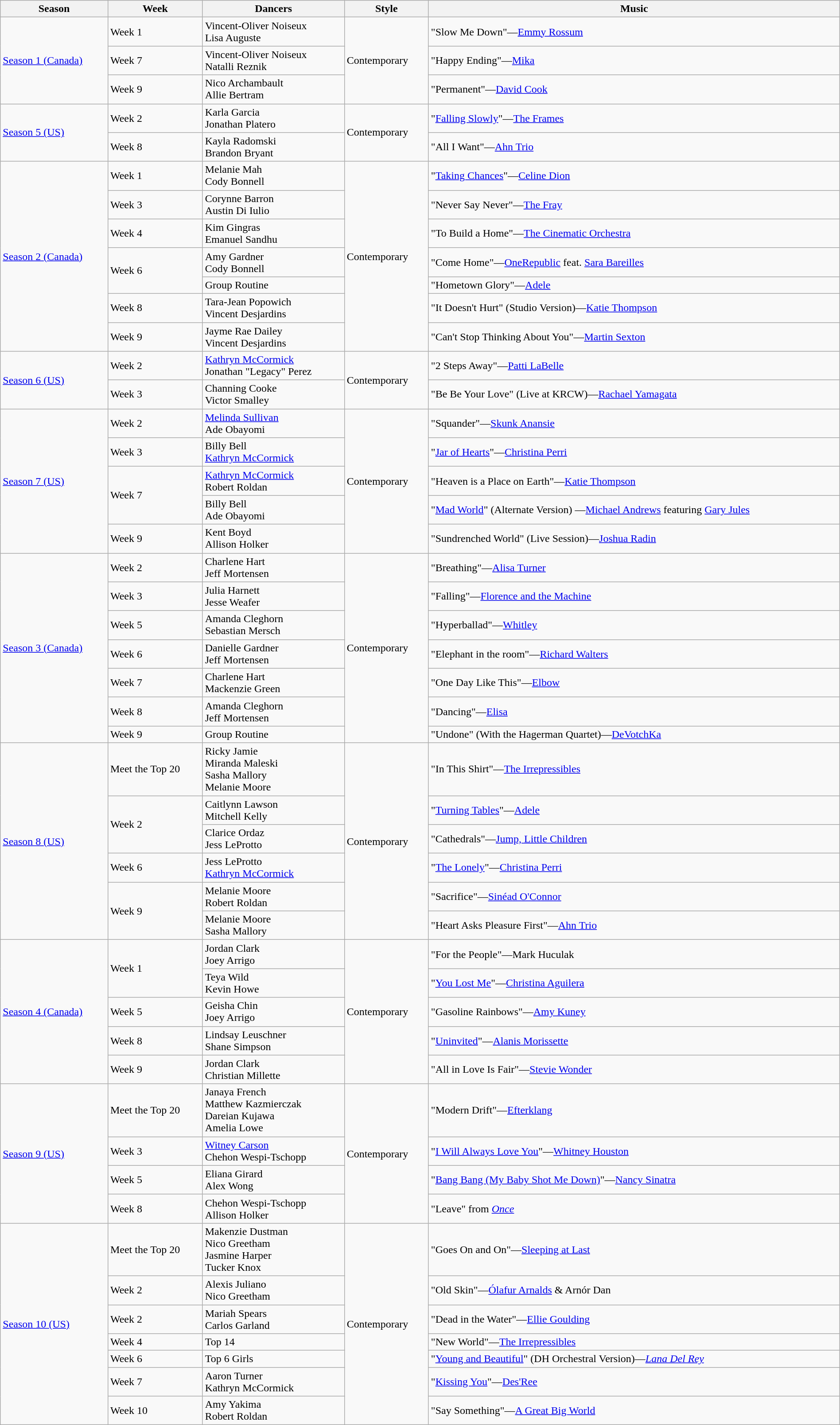<table class="wikitable" width="100%">
<tr>
<th>Season</th>
<th>Week</th>
<th>Dancers</th>
<th>Style</th>
<th>Music</th>
</tr>
<tr>
<td rowspan="3"><a href='#'>Season 1 (Canada)</a></td>
<td>Week 1</td>
<td>Vincent-Oliver Noiseux<br>Lisa Auguste</td>
<td rowspan="3">Contemporary</td>
<td>"Slow Me Down"—<a href='#'>Emmy Rossum</a></td>
</tr>
<tr>
<td>Week 7</td>
<td>Vincent-Oliver Noiseux<br>Natalli Reznik</td>
<td>"Happy Ending"—<a href='#'>Mika</a></td>
</tr>
<tr>
<td>Week 9</td>
<td>Nico Archambault<br>Allie Bertram</td>
<td>"Permanent"—<a href='#'>David Cook</a></td>
</tr>
<tr>
<td rowspan="2"><a href='#'>Season 5 (US)</a></td>
<td>Week 2</td>
<td>Karla Garcia<br>Jonathan Platero</td>
<td rowspan="2">Contemporary</td>
<td>"<a href='#'>Falling Slowly</a>"—<a href='#'>The Frames</a></td>
</tr>
<tr>
<td>Week 8</td>
<td>Kayla Radomski<br>Brandon Bryant</td>
<td>"All I Want"—<a href='#'>Ahn Trio</a></td>
</tr>
<tr>
<td rowspan="7"><a href='#'>Season 2 (Canada)</a></td>
<td>Week 1</td>
<td>Melanie Mah<br>Cody Bonnell</td>
<td rowspan="7">Contemporary</td>
<td>"<a href='#'>Taking Chances</a>"—<a href='#'>Celine Dion</a></td>
</tr>
<tr>
<td>Week 3</td>
<td>Corynne Barron<br>Austin Di Iulio</td>
<td>"Never Say Never"—<a href='#'>The Fray</a></td>
</tr>
<tr>
<td>Week 4</td>
<td>Kim Gingras<br>Emanuel Sandhu</td>
<td>"To Build a Home"—<a href='#'>The Cinematic Orchestra</a></td>
</tr>
<tr>
<td rowspan="2">Week 6</td>
<td>Amy Gardner<br>Cody Bonnell</td>
<td>"Come Home"—<a href='#'>OneRepublic</a> feat. <a href='#'>Sara Bareilles</a></td>
</tr>
<tr>
<td>Group Routine</td>
<td>"Hometown Glory"—<a href='#'>Adele</a></td>
</tr>
<tr>
<td>Week 8</td>
<td>Tara-Jean Popowich<br>Vincent Desjardins</td>
<td>"It Doesn't Hurt" (Studio Version)—<a href='#'>Katie Thompson</a></td>
</tr>
<tr>
<td>Week 9</td>
<td>Jayme Rae Dailey<br>Vincent Desjardins</td>
<td>"Can't Stop Thinking About You"—<a href='#'>Martin Sexton</a></td>
</tr>
<tr>
<td rowspan="2"><a href='#'>Season 6 (US)</a></td>
<td>Week 2</td>
<td><a href='#'>Kathryn McCormick</a><br>Jonathan "Legacy" Perez</td>
<td rowspan="2">Contemporary</td>
<td>"2 Steps Away"—<a href='#'>Patti LaBelle</a></td>
</tr>
<tr>
<td>Week 3</td>
<td>Channing Cooke<br>Victor Smalley</td>
<td>"Be Be Your Love" (Live at KRCW)—<a href='#'>Rachael Yamagata</a></td>
</tr>
<tr>
<td rowspan="5"><a href='#'>Season 7 (US)</a></td>
<td>Week 2</td>
<td><a href='#'>Melinda Sullivan</a><br>Ade Obayomi</td>
<td rowspan="5">Contemporary</td>
<td>"Squander"—<a href='#'>Skunk Anansie</a></td>
</tr>
<tr>
<td>Week 3</td>
<td>Billy Bell<br><a href='#'>Kathryn McCormick</a></td>
<td>"<a href='#'>Jar of Hearts</a>"—<a href='#'>Christina Perri</a></td>
</tr>
<tr>
<td rowspan="2">Week 7</td>
<td><a href='#'>Kathryn McCormick</a><br>Robert Roldan</td>
<td>"Heaven is a Place on Earth"—<a href='#'>Katie Thompson</a></td>
</tr>
<tr>
<td>Billy Bell<br>Ade Obayomi</td>
<td>"<a href='#'>Mad World</a>" (Alternate Version) —<a href='#'>Michael Andrews</a> featuring <a href='#'>Gary Jules</a></td>
</tr>
<tr>
<td>Week 9</td>
<td>Kent Boyd<br>Allison Holker</td>
<td>"Sundrenched World" (Live Session)—<a href='#'>Joshua Radin</a></td>
</tr>
<tr>
<td rowspan="7"><a href='#'>Season 3 (Canada)</a></td>
<td>Week 2</td>
<td>Charlene Hart<br>Jeff Mortensen</td>
<td rowspan="7">Contemporary</td>
<td>"Breathing"—<a href='#'>Alisa Turner</a></td>
</tr>
<tr>
<td>Week 3</td>
<td>Julia Harnett<br>Jesse Weafer</td>
<td>"Falling"—<a href='#'>Florence and the Machine</a></td>
</tr>
<tr>
<td>Week 5</td>
<td>Amanda Cleghorn<br>Sebastian Mersch</td>
<td>"Hyperballad"—<a href='#'>Whitley</a></td>
</tr>
<tr>
<td>Week 6</td>
<td>Danielle Gardner<br>Jeff Mortensen</td>
<td>"Elephant in the room"—<a href='#'>Richard Walters</a></td>
</tr>
<tr>
<td>Week 7</td>
<td>Charlene Hart<br>Mackenzie Green</td>
<td>"One Day Like This"—<a href='#'>Elbow</a></td>
</tr>
<tr>
<td>Week 8</td>
<td>Amanda Cleghorn<br>Jeff Mortensen</td>
<td>"Dancing"—<a href='#'>Elisa</a></td>
</tr>
<tr>
<td>Week 9</td>
<td>Group Routine</td>
<td>"Undone" (With the Hagerman Quartet)—<a href='#'>DeVotchKa</a></td>
</tr>
<tr>
<td rowspan="6"><a href='#'>Season 8 (US)</a></td>
<td>Meet the Top 20</td>
<td>Ricky Jamie<br>Miranda Maleski<br>Sasha Mallory<br>Melanie Moore</td>
<td rowspan="6">Contemporary</td>
<td>"In This Shirt"—<a href='#'>The Irrepressibles</a></td>
</tr>
<tr>
<td rowspan="2">Week 2</td>
<td>Caitlynn Lawson<br>Mitchell Kelly</td>
<td>"<a href='#'>Turning Tables</a>"—<a href='#'>Adele</a></td>
</tr>
<tr>
<td>Clarice Ordaz<br>Jess LeProtto</td>
<td>"Cathedrals"—<a href='#'>Jump, Little Children</a></td>
</tr>
<tr>
<td>Week 6</td>
<td>Jess LeProtto<br><a href='#'>Kathryn McCormick</a></td>
<td>"<a href='#'>The Lonely</a>"—<a href='#'>Christina Perri</a></td>
</tr>
<tr>
<td rowspan="2">Week 9</td>
<td>Melanie Moore<br>Robert Roldan</td>
<td>"Sacrifice"—<a href='#'>Sinéad O'Connor</a></td>
</tr>
<tr>
<td>Melanie Moore<br>Sasha Mallory</td>
<td>"Heart Asks Pleasure First"—<a href='#'>Ahn Trio</a></td>
</tr>
<tr>
<td rowspan="5"><a href='#'>Season 4 (Canada)</a></td>
<td rowspan="2">Week 1</td>
<td>Jordan Clark<br>Joey Arrigo</td>
<td rowspan="5">Contemporary</td>
<td>"For the People"—Mark Huculak</td>
</tr>
<tr>
<td>Teya Wild<br>Kevin Howe</td>
<td>"<a href='#'>You Lost Me</a>"—<a href='#'>Christina Aguilera</a></td>
</tr>
<tr>
<td>Week 5</td>
<td>Geisha Chin<br>Joey Arrigo</td>
<td>"Gasoline Rainbows"—<a href='#'>Amy Kuney</a></td>
</tr>
<tr>
<td>Week 8</td>
<td>Lindsay Leuschner<br>Shane Simpson</td>
<td>"<a href='#'>Uninvited</a>"—<a href='#'>Alanis Morissette</a></td>
</tr>
<tr>
<td>Week 9</td>
<td>Jordan Clark<br>Christian Millette</td>
<td>"All in Love Is Fair"—<a href='#'>Stevie Wonder</a></td>
</tr>
<tr>
<td rowspan="4"><a href='#'>Season 9 (US)</a></td>
<td>Meet the Top 20</td>
<td>Janaya French<br>Matthew Kazmierczak<br>Dareian Kujawa<br>Amelia Lowe</td>
<td rowspan="4">Contemporary</td>
<td>"Modern Drift"—<a href='#'>Efterklang</a></td>
</tr>
<tr>
<td>Week 3</td>
<td><a href='#'>Witney Carson</a><br>Chehon Wespi-Tschopp</td>
<td>"<a href='#'>I Will Always Love You</a>"—<a href='#'>Whitney Houston</a></td>
</tr>
<tr>
<td>Week 5</td>
<td>Eliana Girard<br>Alex Wong</td>
<td>"<a href='#'>Bang Bang (My Baby Shot Me Down)</a>"—<a href='#'>Nancy Sinatra</a></td>
</tr>
<tr>
<td>Week 8</td>
<td>Chehon Wespi-Tschopp<br>Allison Holker</td>
<td>"Leave" from <em><a href='#'>Once</a></em></td>
</tr>
<tr>
<td rowspan="7"><a href='#'>Season 10 (US)</a></td>
<td>Meet the Top 20</td>
<td>Makenzie Dustman<br>Nico Greetham<br>Jasmine Harper<br>Tucker Knox</td>
<td rowspan="7">Contemporary</td>
<td>"Goes On and On"—<a href='#'>Sleeping at Last</a></td>
</tr>
<tr>
<td>Week 2</td>
<td>Alexis Juliano<br>Nico Greetham</td>
<td>"Old Skin"—<a href='#'>Ólafur Arnalds</a> & Arnór Dan</td>
</tr>
<tr>
<td>Week 2</td>
<td>Mariah Spears<br>Carlos Garland</td>
<td>"Dead in the Water"—<a href='#'>Ellie Goulding</a></td>
</tr>
<tr>
<td>Week 4</td>
<td>Top 14</td>
<td>"New World"—<a href='#'>The Irrepressibles</a></td>
</tr>
<tr>
<td>Week 6</td>
<td>Top 6 Girls</td>
<td>"<a href='#'>Young and Beautiful</a>" (DH Orchestral Version)—<em><a href='#'>Lana Del Rey</a></em></td>
</tr>
<tr>
<td>Week 7</td>
<td>Aaron Turner<br>Kathryn McCormick</td>
<td>"<a href='#'>Kissing You</a>"—<a href='#'>Des'Ree</a></td>
</tr>
<tr>
<td>Week 10</td>
<td>Amy Yakima<br>Robert Roldan</td>
<td>"Say Something"—<a href='#'>A Great Big World</a></td>
</tr>
</table>
